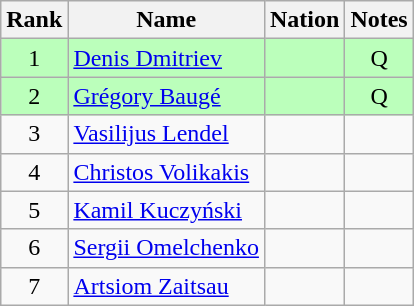<table class="wikitable sortable" style="text-align:center">
<tr>
<th>Rank</th>
<th>Name</th>
<th>Nation</th>
<th>Notes</th>
</tr>
<tr bgcolor=bbffbb>
<td>1</td>
<td align=left><a href='#'>Denis Dmitriev</a></td>
<td align=left></td>
<td>Q</td>
</tr>
<tr bgcolor=bbffbb>
<td>2</td>
<td align=left><a href='#'>Grégory Baugé</a></td>
<td align=left></td>
<td>Q</td>
</tr>
<tr>
<td>3</td>
<td align=left><a href='#'>Vasilijus Lendel</a></td>
<td align=left></td>
<td></td>
</tr>
<tr>
<td>4</td>
<td align=left><a href='#'>Christos Volikakis</a></td>
<td align=left></td>
<td></td>
</tr>
<tr>
<td>5</td>
<td align=left><a href='#'>Kamil Kuczyński</a></td>
<td align=left></td>
<td></td>
</tr>
<tr>
<td>6</td>
<td align=left><a href='#'>Sergii Omelchenko</a></td>
<td align=left></td>
<td></td>
</tr>
<tr>
<td>7</td>
<td align=left><a href='#'>Artsiom Zaitsau</a></td>
<td align=left></td>
<td></td>
</tr>
</table>
